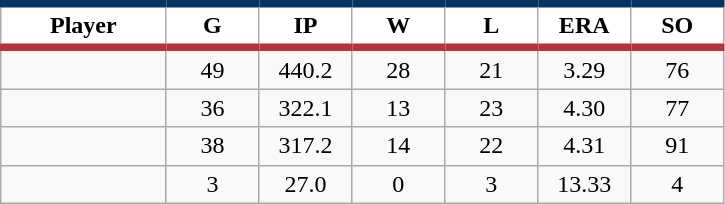<table class="wikitable sortable">
<tr>
<th style="background:#FFFFFF; border-top:#023465 5px solid; border-bottom:#ba313c 5px solid;" width="16%">Player</th>
<th style="background:#FFFFFF; border-top:#023465 5px solid; border-bottom:#ba313c 5px solid;" width="9%">G</th>
<th style="background:#FFFFFF; border-top:#023465 5px solid; border-bottom:#ba313c 5px solid;" width="9%">IP</th>
<th style="background:#FFFFFF; border-top:#023465 5px solid; border-bottom:#ba313c 5px solid;" width="9%">W</th>
<th style="background:#FFFFFF; border-top:#023465 5px solid; border-bottom:#ba313c 5px solid;" width="9%">L</th>
<th style="background:#FFFFFF; border-top:#023465 5px solid; border-bottom:#ba313c 5px solid;" width="9%">ERA</th>
<th style="background:#FFFFFF; border-top:#023465 5px solid; border-bottom:#ba313c 5px solid;" width="9%">SO</th>
</tr>
<tr align="center">
<td></td>
<td>49</td>
<td>440.2</td>
<td>28</td>
<td>21</td>
<td>3.29</td>
<td>76</td>
</tr>
<tr align="center">
<td></td>
<td>36</td>
<td>322.1</td>
<td>13</td>
<td>23</td>
<td>4.30</td>
<td>77</td>
</tr>
<tr align="center">
<td></td>
<td>38</td>
<td>317.2</td>
<td>14</td>
<td>22</td>
<td>4.31</td>
<td>91</td>
</tr>
<tr align="center">
<td></td>
<td>3</td>
<td>27.0</td>
<td>0</td>
<td>3</td>
<td>13.33</td>
<td>4</td>
</tr>
</table>
